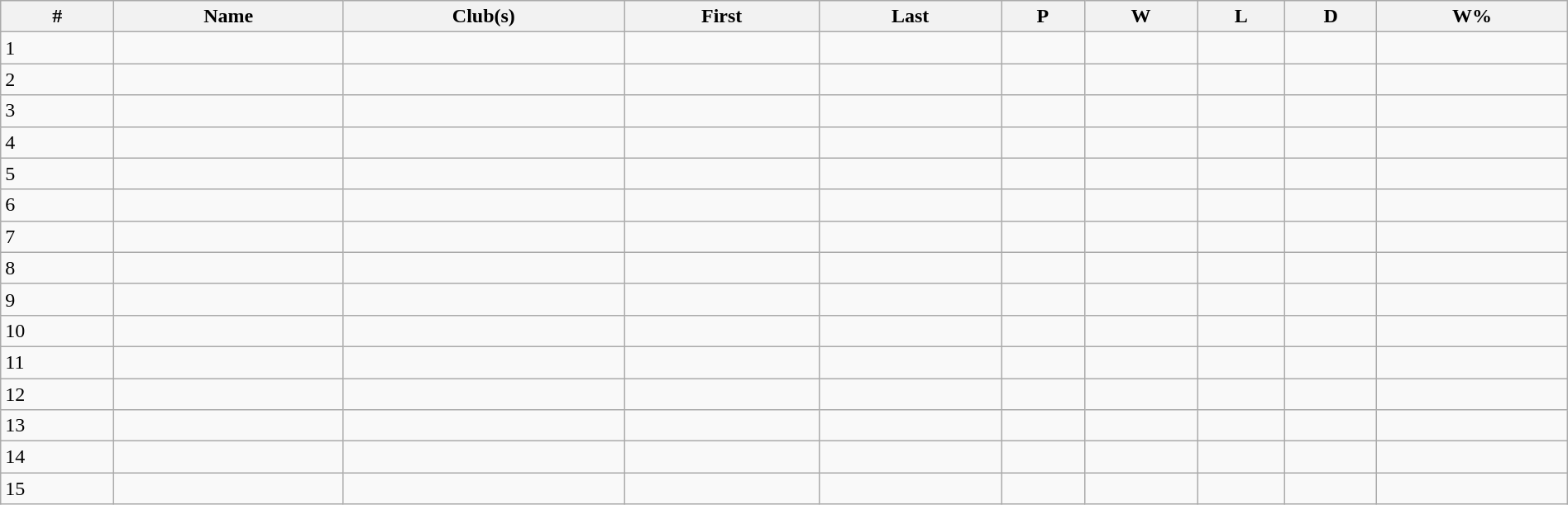<table class="wikitable sortable" width="100%">
<tr>
<th class="unsortable">#</th>
<th>Name</th>
<th>Club(s)</th>
<th>First</th>
<th>Last</th>
<th>P</th>
<th>W</th>
<th>L</th>
<th>D</th>
<th>W%</th>
</tr>
<tr>
<td>1</td>
<td></td>
<td></td>
<td></td>
<td></td>
<td></td>
<td></td>
<td></td>
<td></td>
<td></td>
</tr>
<tr>
<td>2</td>
<td></td>
<td></td>
<td></td>
<td></td>
<td></td>
<td></td>
<td></td>
<td></td>
<td></td>
</tr>
<tr>
<td>3</td>
<td></td>
<td></td>
<td></td>
<td></td>
<td></td>
<td></td>
<td></td>
<td></td>
<td></td>
</tr>
<tr>
<td>4</td>
<td></td>
<td></td>
<td></td>
<td></td>
<td></td>
<td></td>
<td></td>
<td></td>
<td></td>
</tr>
<tr>
<td>5</td>
<td></td>
<td><br></td>
<td></td>
<td></td>
<td></td>
<td></td>
<td></td>
<td></td>
<td></td>
</tr>
<tr>
<td>6</td>
<td></td>
<td></td>
<td></td>
<td></td>
<td></td>
<td></td>
<td></td>
<td></td>
<td></td>
</tr>
<tr>
<td>7</td>
<td></td>
<td><br></td>
<td></td>
<td></td>
<td></td>
<td></td>
<td></td>
<td></td>
<td></td>
</tr>
<tr>
<td>8</td>
<td></td>
<td></td>
<td></td>
<td></td>
<td></td>
<td></td>
<td></td>
<td></td>
<td></td>
</tr>
<tr>
<td>9</td>
<td></td>
<td></td>
<td></td>
<td></td>
<td></td>
<td></td>
<td></td>
<td></td>
<td></td>
</tr>
<tr>
<td>10</td>
<td></td>
<td></td>
<td></td>
<td></td>
<td></td>
<td></td>
<td></td>
<td></td>
<td></td>
</tr>
<tr>
<td>11</td>
<td></td>
<td></td>
<td></td>
<td></td>
<td></td>
<td></td>
<td></td>
<td></td>
<td></td>
</tr>
<tr>
<td>12</td>
<td></td>
<td></td>
<td></td>
<td></td>
<td></td>
<td></td>
<td></td>
<td></td>
<td></td>
</tr>
<tr>
<td>13</td>
<td></td>
<td></td>
<td></td>
<td></td>
<td></td>
<td></td>
<td></td>
<td></td>
<td></td>
</tr>
<tr>
<td>14</td>
<td></td>
<td></td>
<td></td>
<td></td>
<td></td>
<td></td>
<td></td>
<td></td>
<td></td>
</tr>
<tr>
<td>15</td>
<td></td>
<td></td>
<td></td>
<td></td>
<td></td>
<td></td>
<td></td>
<td></td>
<td></td>
</tr>
</table>
